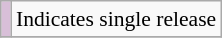<table class="wikitable sortable" style="font-size:90%;">
<tr>
<td style="background-color:#D8BFD8"></td>
<td>Indicates single release</td>
</tr>
<tr>
</tr>
</table>
